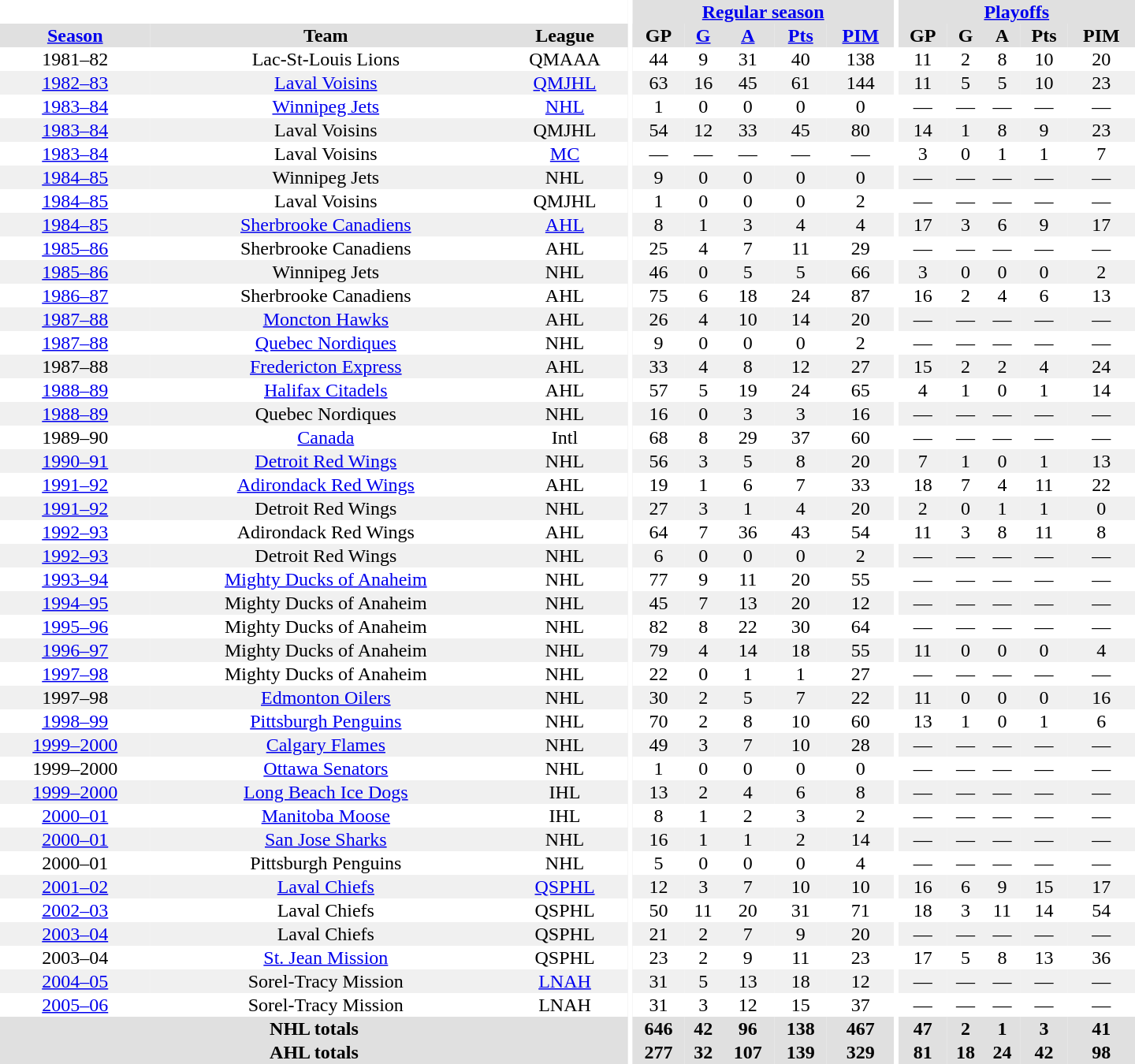<table border="0" cellpadding="1" cellspacing="0" style="text-align:center; width:60em">
<tr bgcolor="#e0e0e0">
<th colspan="3" bgcolor="#ffffff"></th>
<th rowspan="99" bgcolor="#ffffff"></th>
<th colspan="5"><a href='#'>Regular season</a></th>
<th rowspan="99" bgcolor="#ffffff"></th>
<th colspan="5"><a href='#'>Playoffs</a></th>
</tr>
<tr bgcolor="#e0e0e0">
<th><a href='#'>Season</a></th>
<th>Team</th>
<th>League</th>
<th>GP</th>
<th><a href='#'>G</a></th>
<th><a href='#'>A</a></th>
<th><a href='#'>Pts</a></th>
<th><a href='#'>PIM</a></th>
<th>GP</th>
<th>G</th>
<th>A</th>
<th>Pts</th>
<th>PIM</th>
</tr>
<tr>
<td>1981–82</td>
<td>Lac-St-Louis Lions</td>
<td>QMAAA</td>
<td>44</td>
<td>9</td>
<td>31</td>
<td>40</td>
<td>138</td>
<td>11</td>
<td>2</td>
<td>8</td>
<td>10</td>
<td>20</td>
</tr>
<tr bgcolor="#f0f0f0">
<td><a href='#'>1982–83</a></td>
<td><a href='#'>Laval Voisins</a></td>
<td><a href='#'>QMJHL</a></td>
<td>63</td>
<td>16</td>
<td>45</td>
<td>61</td>
<td>144</td>
<td>11</td>
<td>5</td>
<td>5</td>
<td>10</td>
<td>23</td>
</tr>
<tr>
<td><a href='#'>1983–84</a></td>
<td><a href='#'>Winnipeg Jets</a></td>
<td><a href='#'>NHL</a></td>
<td>1</td>
<td>0</td>
<td>0</td>
<td>0</td>
<td>0</td>
<td>—</td>
<td>—</td>
<td>—</td>
<td>—</td>
<td>—</td>
</tr>
<tr bgcolor="#f0f0f0">
<td><a href='#'>1983–84</a></td>
<td>Laval Voisins</td>
<td>QMJHL</td>
<td>54</td>
<td>12</td>
<td>33</td>
<td>45</td>
<td>80</td>
<td>14</td>
<td>1</td>
<td>8</td>
<td>9</td>
<td>23</td>
</tr>
<tr>
<td><a href='#'>1983–84</a></td>
<td>Laval Voisins</td>
<td><a href='#'>MC</a></td>
<td>—</td>
<td>—</td>
<td>—</td>
<td>—</td>
<td>—</td>
<td>3</td>
<td>0</td>
<td>1</td>
<td>1</td>
<td>7</td>
</tr>
<tr bgcolor="#f0f0f0">
<td><a href='#'>1984–85</a></td>
<td>Winnipeg Jets</td>
<td>NHL</td>
<td>9</td>
<td>0</td>
<td>0</td>
<td>0</td>
<td>0</td>
<td>—</td>
<td>—</td>
<td>—</td>
<td>—</td>
<td>—</td>
</tr>
<tr>
<td><a href='#'>1984–85</a></td>
<td>Laval Voisins</td>
<td>QMJHL</td>
<td>1</td>
<td>0</td>
<td>0</td>
<td>0</td>
<td>2</td>
<td>—</td>
<td>—</td>
<td>—</td>
<td>—</td>
<td>—</td>
</tr>
<tr bgcolor="#f0f0f0">
<td><a href='#'>1984–85</a></td>
<td><a href='#'>Sherbrooke Canadiens</a></td>
<td><a href='#'>AHL</a></td>
<td>8</td>
<td>1</td>
<td>3</td>
<td>4</td>
<td>4</td>
<td>17</td>
<td>3</td>
<td>6</td>
<td>9</td>
<td>17</td>
</tr>
<tr>
<td><a href='#'>1985–86</a></td>
<td>Sherbrooke Canadiens</td>
<td>AHL</td>
<td>25</td>
<td>4</td>
<td>7</td>
<td>11</td>
<td>29</td>
<td>—</td>
<td>—</td>
<td>—</td>
<td>—</td>
<td>—</td>
</tr>
<tr bgcolor="#f0f0f0">
<td><a href='#'>1985–86</a></td>
<td>Winnipeg Jets</td>
<td>NHL</td>
<td>46</td>
<td>0</td>
<td>5</td>
<td>5</td>
<td>66</td>
<td>3</td>
<td>0</td>
<td>0</td>
<td>0</td>
<td>2</td>
</tr>
<tr>
<td><a href='#'>1986–87</a></td>
<td>Sherbrooke Canadiens</td>
<td>AHL</td>
<td>75</td>
<td>6</td>
<td>18</td>
<td>24</td>
<td>87</td>
<td>16</td>
<td>2</td>
<td>4</td>
<td>6</td>
<td>13</td>
</tr>
<tr bgcolor="#f0f0f0">
<td><a href='#'>1987–88</a></td>
<td><a href='#'>Moncton Hawks</a></td>
<td>AHL</td>
<td>26</td>
<td>4</td>
<td>10</td>
<td>14</td>
<td>20</td>
<td>—</td>
<td>—</td>
<td>—</td>
<td>—</td>
<td>—</td>
</tr>
<tr>
<td><a href='#'>1987–88</a></td>
<td><a href='#'>Quebec Nordiques</a></td>
<td>NHL</td>
<td>9</td>
<td>0</td>
<td>0</td>
<td>0</td>
<td>2</td>
<td>—</td>
<td>—</td>
<td>—</td>
<td>—</td>
<td>—</td>
</tr>
<tr bgcolor="#f0f0f0">
<td>1987–88</td>
<td><a href='#'>Fredericton Express</a></td>
<td>AHL</td>
<td>33</td>
<td>4</td>
<td>8</td>
<td>12</td>
<td>27</td>
<td>15</td>
<td>2</td>
<td>2</td>
<td>4</td>
<td>24</td>
</tr>
<tr>
<td><a href='#'>1988–89</a></td>
<td><a href='#'>Halifax Citadels</a></td>
<td>AHL</td>
<td>57</td>
<td>5</td>
<td>19</td>
<td>24</td>
<td>65</td>
<td>4</td>
<td>1</td>
<td>0</td>
<td>1</td>
<td>14</td>
</tr>
<tr bgcolor="#f0f0f0">
<td><a href='#'>1988–89</a></td>
<td>Quebec Nordiques</td>
<td>NHL</td>
<td>16</td>
<td>0</td>
<td>3</td>
<td>3</td>
<td>16</td>
<td>—</td>
<td>—</td>
<td>—</td>
<td>—</td>
<td>—</td>
</tr>
<tr>
<td>1989–90</td>
<td><a href='#'>Canada</a></td>
<td>Intl</td>
<td>68</td>
<td>8</td>
<td>29</td>
<td>37</td>
<td>60</td>
<td>—</td>
<td>—</td>
<td>—</td>
<td>—</td>
<td>—</td>
</tr>
<tr bgcolor="#f0f0f0">
<td><a href='#'>1990–91</a></td>
<td><a href='#'>Detroit Red Wings</a></td>
<td>NHL</td>
<td>56</td>
<td>3</td>
<td>5</td>
<td>8</td>
<td>20</td>
<td>7</td>
<td>1</td>
<td>0</td>
<td>1</td>
<td>13</td>
</tr>
<tr>
<td><a href='#'>1991–92</a></td>
<td><a href='#'>Adirondack Red Wings</a></td>
<td>AHL</td>
<td>19</td>
<td>1</td>
<td>6</td>
<td>7</td>
<td>33</td>
<td>18</td>
<td>7</td>
<td>4</td>
<td>11</td>
<td>22</td>
</tr>
<tr bgcolor="#f0f0f0">
<td><a href='#'>1991–92</a></td>
<td>Detroit Red Wings</td>
<td>NHL</td>
<td>27</td>
<td>3</td>
<td>1</td>
<td>4</td>
<td>20</td>
<td>2</td>
<td>0</td>
<td>1</td>
<td>1</td>
<td>0</td>
</tr>
<tr>
<td><a href='#'>1992–93</a></td>
<td>Adirondack Red Wings</td>
<td>AHL</td>
<td>64</td>
<td>7</td>
<td>36</td>
<td>43</td>
<td>54</td>
<td>11</td>
<td>3</td>
<td>8</td>
<td>11</td>
<td>8</td>
</tr>
<tr bgcolor="#f0f0f0">
<td><a href='#'>1992–93</a></td>
<td>Detroit Red Wings</td>
<td>NHL</td>
<td>6</td>
<td>0</td>
<td>0</td>
<td>0</td>
<td>2</td>
<td>—</td>
<td>—</td>
<td>—</td>
<td>—</td>
<td>—</td>
</tr>
<tr>
<td><a href='#'>1993–94</a></td>
<td><a href='#'>Mighty Ducks of Anaheim</a></td>
<td>NHL</td>
<td>77</td>
<td>9</td>
<td>11</td>
<td>20</td>
<td>55</td>
<td>—</td>
<td>—</td>
<td>—</td>
<td>—</td>
<td>—</td>
</tr>
<tr bgcolor="#f0f0f0">
<td><a href='#'>1994–95</a></td>
<td>Mighty Ducks of Anaheim</td>
<td>NHL</td>
<td>45</td>
<td>7</td>
<td>13</td>
<td>20</td>
<td>12</td>
<td>—</td>
<td>—</td>
<td>—</td>
<td>—</td>
<td>—</td>
</tr>
<tr>
<td><a href='#'>1995–96</a></td>
<td>Mighty Ducks of Anaheim</td>
<td>NHL</td>
<td>82</td>
<td>8</td>
<td>22</td>
<td>30</td>
<td>64</td>
<td>—</td>
<td>—</td>
<td>—</td>
<td>—</td>
<td>—</td>
</tr>
<tr bgcolor="#f0f0f0">
<td><a href='#'>1996–97</a></td>
<td>Mighty Ducks of Anaheim</td>
<td>NHL</td>
<td>79</td>
<td>4</td>
<td>14</td>
<td>18</td>
<td>55</td>
<td>11</td>
<td>0</td>
<td>0</td>
<td>0</td>
<td>4</td>
</tr>
<tr>
<td><a href='#'>1997–98</a></td>
<td>Mighty Ducks of Anaheim</td>
<td>NHL</td>
<td>22</td>
<td>0</td>
<td>1</td>
<td>1</td>
<td>27</td>
<td>—</td>
<td>—</td>
<td>—</td>
<td>—</td>
<td>—</td>
</tr>
<tr bgcolor="#f0f0f0">
<td>1997–98</td>
<td><a href='#'>Edmonton Oilers</a></td>
<td>NHL</td>
<td>30</td>
<td>2</td>
<td>5</td>
<td>7</td>
<td>22</td>
<td>11</td>
<td>0</td>
<td>0</td>
<td>0</td>
<td>16</td>
</tr>
<tr>
<td><a href='#'>1998–99</a></td>
<td><a href='#'>Pittsburgh Penguins</a></td>
<td>NHL</td>
<td>70</td>
<td>2</td>
<td>8</td>
<td>10</td>
<td>60</td>
<td>13</td>
<td>1</td>
<td>0</td>
<td>1</td>
<td>6</td>
</tr>
<tr bgcolor="#f0f0f0">
<td><a href='#'>1999–2000</a></td>
<td><a href='#'>Calgary Flames</a></td>
<td>NHL</td>
<td>49</td>
<td>3</td>
<td>7</td>
<td>10</td>
<td>28</td>
<td>—</td>
<td>—</td>
<td>—</td>
<td>—</td>
<td>—</td>
</tr>
<tr>
<td>1999–2000</td>
<td><a href='#'>Ottawa Senators</a></td>
<td>NHL</td>
<td>1</td>
<td>0</td>
<td>0</td>
<td>0</td>
<td>0</td>
<td>—</td>
<td>—</td>
<td>—</td>
<td>—</td>
<td>—</td>
</tr>
<tr bgcolor="#f0f0f0">
<td><a href='#'>1999–2000</a></td>
<td><a href='#'>Long Beach Ice Dogs</a></td>
<td>IHL</td>
<td>13</td>
<td>2</td>
<td>4</td>
<td>6</td>
<td>8</td>
<td>—</td>
<td>—</td>
<td>—</td>
<td>—</td>
<td>—</td>
</tr>
<tr>
<td><a href='#'>2000–01</a></td>
<td><a href='#'>Manitoba Moose</a></td>
<td>IHL</td>
<td>8</td>
<td>1</td>
<td>2</td>
<td>3</td>
<td>2</td>
<td>—</td>
<td>—</td>
<td>—</td>
<td>—</td>
<td>—</td>
</tr>
<tr bgcolor="#f0f0f0">
<td><a href='#'>2000–01</a></td>
<td><a href='#'>San Jose Sharks</a></td>
<td>NHL</td>
<td>16</td>
<td>1</td>
<td>1</td>
<td>2</td>
<td>14</td>
<td>—</td>
<td>—</td>
<td>—</td>
<td>—</td>
<td>—</td>
</tr>
<tr>
<td>2000–01</td>
<td>Pittsburgh Penguins</td>
<td>NHL</td>
<td>5</td>
<td>0</td>
<td>0</td>
<td>0</td>
<td>4</td>
<td>—</td>
<td>—</td>
<td>—</td>
<td>—</td>
<td>—</td>
</tr>
<tr bgcolor="#f0f0f0">
<td><a href='#'>2001–02</a></td>
<td><a href='#'>Laval Chiefs</a></td>
<td><a href='#'>QSPHL</a></td>
<td>12</td>
<td>3</td>
<td>7</td>
<td>10</td>
<td>10</td>
<td>16</td>
<td>6</td>
<td>9</td>
<td>15</td>
<td>17</td>
</tr>
<tr>
<td><a href='#'>2002–03</a></td>
<td>Laval Chiefs</td>
<td>QSPHL</td>
<td>50</td>
<td>11</td>
<td>20</td>
<td>31</td>
<td>71</td>
<td>18</td>
<td>3</td>
<td>11</td>
<td>14</td>
<td>54</td>
</tr>
<tr bgcolor="#f0f0f0">
<td><a href='#'>2003–04</a></td>
<td>Laval Chiefs</td>
<td>QSPHL</td>
<td>21</td>
<td>2</td>
<td>7</td>
<td>9</td>
<td>20</td>
<td>—</td>
<td>—</td>
<td>—</td>
<td>—</td>
<td>—</td>
</tr>
<tr>
<td>2003–04</td>
<td><a href='#'>St. Jean Mission</a></td>
<td>QSPHL</td>
<td>23</td>
<td>2</td>
<td>9</td>
<td>11</td>
<td>23</td>
<td>17</td>
<td>5</td>
<td>8</td>
<td>13</td>
<td>36</td>
</tr>
<tr bgcolor="#f0f0f0">
<td><a href='#'>2004–05</a></td>
<td>Sorel-Tracy Mission</td>
<td><a href='#'>LNAH</a></td>
<td>31</td>
<td>5</td>
<td>13</td>
<td>18</td>
<td>12</td>
<td>—</td>
<td>—</td>
<td>—</td>
<td>—</td>
<td>—</td>
</tr>
<tr>
<td><a href='#'>2005–06</a></td>
<td>Sorel-Tracy Mission</td>
<td>LNAH</td>
<td>31</td>
<td>3</td>
<td>12</td>
<td>15</td>
<td>37</td>
<td>—</td>
<td>—</td>
<td>—</td>
<td>—</td>
<td>—</td>
</tr>
<tr bgcolor="#e0e0e0">
<th colspan="3">NHL totals</th>
<th>646</th>
<th>42</th>
<th>96</th>
<th>138</th>
<th>467</th>
<th>47</th>
<th>2</th>
<th>1</th>
<th>3</th>
<th>41</th>
</tr>
<tr bgcolor="#e0e0e0">
<th colspan="3">AHL totals</th>
<th>277</th>
<th>32</th>
<th>107</th>
<th>139</th>
<th>329</th>
<th>81</th>
<th>18</th>
<th>24</th>
<th>42</th>
<th>98</th>
</tr>
</table>
